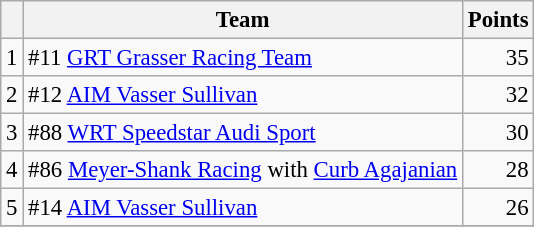<table class="wikitable" style="font-size: 95%;">
<tr>
<th scope="col"></th>
<th scope="col">Team</th>
<th scope="col">Points</th>
</tr>
<tr>
<td align=center>1</td>
<td align=left> #11 <a href='#'>GRT Grasser Racing Team</a></td>
<td align=right>35</td>
</tr>
<tr>
<td align=center>2</td>
<td align=left> #12 <a href='#'>AIM Vasser Sullivan</a></td>
<td align=right>32</td>
</tr>
<tr>
<td align=center>3</td>
<td align=left> #88 <a href='#'>WRT Speedstar Audi Sport</a></td>
<td align=right>30</td>
</tr>
<tr>
<td align=center>4</td>
<td align=left> #86 <a href='#'>Meyer-Shank Racing</a> with <a href='#'>Curb Agajanian</a></td>
<td align=right>28</td>
</tr>
<tr>
<td align=center>5</td>
<td align=left> #14 <a href='#'>AIM Vasser Sullivan</a></td>
<td align=right>26</td>
</tr>
<tr>
</tr>
</table>
